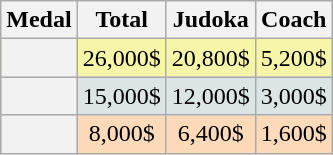<table class=wikitable style="text-align:center;">
<tr>
<th>Medal</th>
<th>Total</th>
<th>Judoka</th>
<th>Coach</th>
</tr>
<tr bgcolor=F7F6A8>
<th></th>
<td>26,000$</td>
<td>20,800$</td>
<td>5,200$</td>
</tr>
<tr bgcolor=DCE5E5>
<th></th>
<td>15,000$</td>
<td>12,000$</td>
<td>3,000$</td>
</tr>
<tr bgcolor=FFDAB9>
<th></th>
<td>8,000$</td>
<td>6,400$</td>
<td>1,600$</td>
</tr>
</table>
